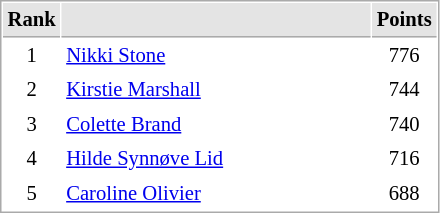<table cellspacing="1" cellpadding="3" style="border:1px solid #AAAAAA;font-size:86%">
<tr bgcolor="#E4E4E4">
<th style="border-bottom:1px solid #AAAAAA" width=10>Rank</th>
<th style="border-bottom:1px solid #AAAAAA" width=200></th>
<th style="border-bottom:1px solid #AAAAAA" width=20>Points</th>
</tr>
<tr>
<td align="center">1</td>
<td> <a href='#'>Nikki Stone</a></td>
<td align=center>776</td>
</tr>
<tr>
<td align="center">2</td>
<td> <a href='#'>Kirstie Marshall</a></td>
<td align=center>744</td>
</tr>
<tr>
<td align="center">3</td>
<td> <a href='#'>Colette Brand</a></td>
<td align=center>740</td>
</tr>
<tr>
<td align="center">4</td>
<td> <a href='#'>Hilde Synnøve Lid</a></td>
<td align=center>716</td>
</tr>
<tr>
<td align="center">5</td>
<td> <a href='#'>Caroline Olivier</a></td>
<td align=center>688</td>
</tr>
</table>
